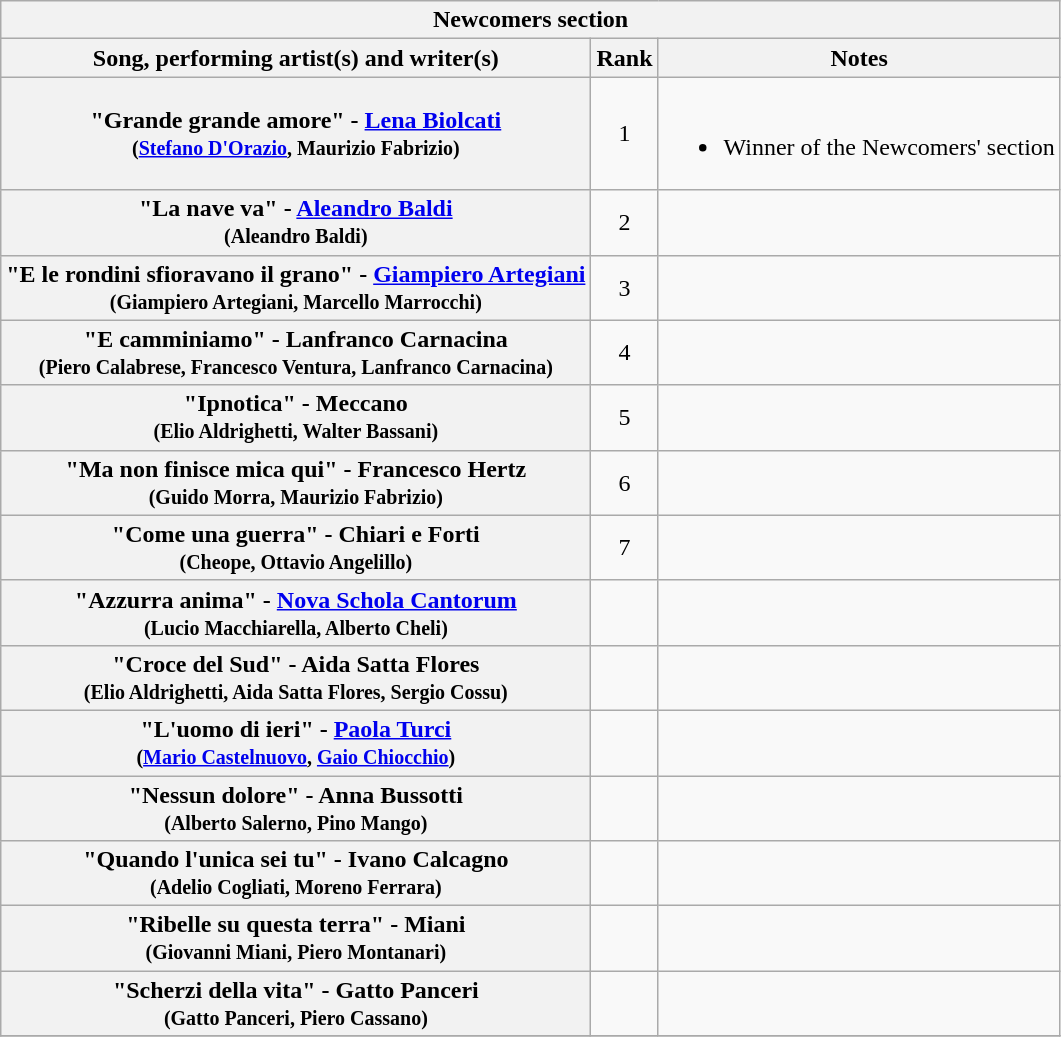<table class="plainrowheaders wikitable">
<tr>
<th colspan="3">Newcomers section </th>
</tr>
<tr>
<th>Song, performing artist(s) and writer(s)</th>
<th>Rank</th>
<th>Notes</th>
</tr>
<tr>
<th scope="row">"Grande grande amore" - <a href='#'>Lena Biolcati</a>   <br><small>(<a href='#'>Stefano D'Orazio</a>, Maurizio Fabrizio)</small></th>
<td style="text-align:center;">1</td>
<td><br><ul><li>Winner of the Newcomers' section</li></ul></td>
</tr>
<tr>
<th scope="row">"La nave va" - <a href='#'>Aleandro Baldi</a> <br><small>(Aleandro Baldi)</small></th>
<td style="text-align:center;">2</td>
<td></td>
</tr>
<tr>
<th scope="row">"E le rondini sfioravano il grano" - <a href='#'>Giampiero Artegiani</a> <br><small>(Giampiero Artegiani, Marcello Marrocchi)</small></th>
<td style="text-align:center;">3</td>
<td></td>
</tr>
<tr>
<th scope="row">"E camminiamo" - Lanfranco Carnacina <br><small>(Piero Calabrese, Francesco Ventura, Lanfranco Carnacina)</small></th>
<td style="text-align:center;">4</td>
<td></td>
</tr>
<tr>
<th scope="row">"Ipnotica" - Meccano <br><small>(Elio Aldrighetti, Walter Bassani)</small></th>
<td style="text-align:center;">5</td>
<td></td>
</tr>
<tr>
<th scope="row">"Ma non finisce mica qui" - Francesco Hertz <br><small>(Guido Morra, Maurizio Fabrizio)</small></th>
<td style="text-align:center;">6</td>
<td></td>
</tr>
<tr>
<th scope="row">"Come una guerra" - Chiari e Forti <br><small>(Cheope, Ottavio Angelillo)</small></th>
<td style="text-align:center;">7</td>
<td></td>
</tr>
<tr>
<th scope="row">"Azzurra anima" - <a href='#'>Nova Schola Cantorum</a><br><small>(Lucio Macchiarella, Alberto Cheli)</small></th>
<td></td>
<td></td>
</tr>
<tr>
<th scope="row">"Croce del Sud" - Aida Satta Flores <br><small>(Elio Aldrighetti, Aida Satta Flores, Sergio Cossu)</small></th>
<td></td>
<td></td>
</tr>
<tr>
<th scope="row">"L'uomo di ieri" - <a href='#'>Paola Turci</a> <br><small>(<a href='#'>Mario Castelnuovo</a>, <a href='#'>Gaio Chiocchio</a>)</small></th>
<td></td>
<td></td>
</tr>
<tr>
<th scope="row">"Nessun dolore" - Anna Bussotti <br><small>(Alberto Salerno, Pino Mango)</small></th>
<td></td>
<td></td>
</tr>
<tr>
<th scope="row">"Quando l'unica sei tu" - Ivano Calcagno<br><small>(Adelio Cogliati, Moreno Ferrara)</small></th>
<td></td>
<td></td>
</tr>
<tr>
<th scope="row">"Ribelle su questa terra" -  Miani <br><small>(Giovanni Miani, Piero Montanari)</small></th>
<td></td>
<td></td>
</tr>
<tr>
<th scope="row">"Scherzi della vita" - Gatto Panceri <br><small>(Gatto Panceri, Piero Cassano)</small></th>
<td></td>
<td></td>
</tr>
<tr>
</tr>
</table>
